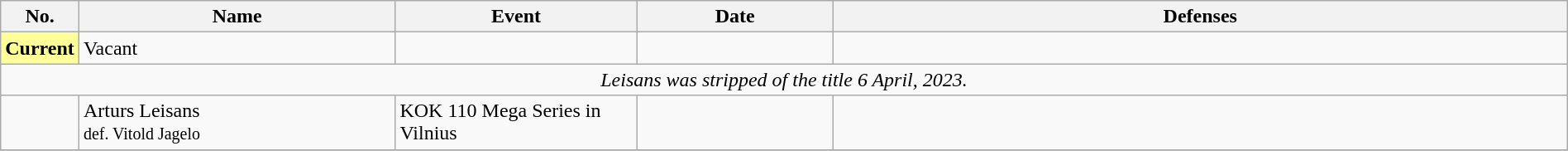<table class="wikitable" style="width:100%; font-size:100%;">
<tr>
<th style= width:1%;">No.</th>
<th style= width:21%;">Name</th>
<th style= width:16%;">Event</th>
<th style=width:13%;">Date</th>
<th style= width:49%;">Defenses</th>
</tr>
<tr>
<td align=center bgcolor="#FFFF99"><strong>Current</strong></td>
<td align=left>Vacant</td>
<td align=left></td>
<td align=center></td>
<td align=left></td>
</tr>
<tr>
<td style="text-align:center;" colspan="5"><em>Leisans was stripped of the title 6 April, 2023.</em></td>
</tr>
<tr>
<td></td>
<td align=left> Arturs Leisans <br><small>def. Vitold Jagelo</small></td>
<td align=left>KOK 110 Mega Series in Vilnius <br></td>
<td align=center></td>
<td align=left></td>
</tr>
<tr>
</tr>
</table>
